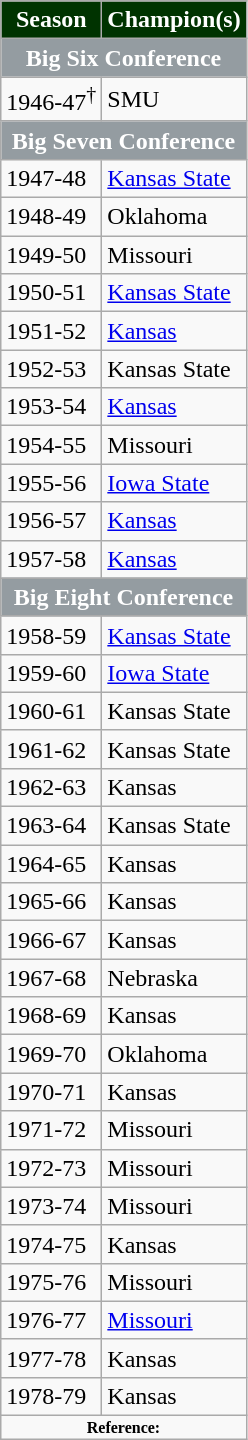<table class="wikitable">
<tr>
<th style="background:#003300;color:white;">Season</th>
<th style="background:#003300;color:white;">Champion(s)</th>
</tr>
<tr>
<th colspan="2" style="background:#949CA1;color:white;"><strong>Big Six Conference</strong></th>
</tr>
<tr>
<td>1946-47<sup>†</sup></td>
<td>SMU</td>
</tr>
<tr>
<th colspan="2" style="background:#949CA1;color:white;"><strong>Big Seven Conference</strong></th>
</tr>
<tr>
<td>1947-48</td>
<td><a href='#'>Kansas State</a></td>
</tr>
<tr>
<td>1948-49</td>
<td>Oklahoma</td>
</tr>
<tr>
<td>1949-50</td>
<td>Missouri</td>
</tr>
<tr>
<td>1950-51</td>
<td><a href='#'>Kansas State</a></td>
</tr>
<tr>
<td>1951-52</td>
<td><a href='#'>Kansas</a></td>
</tr>
<tr>
<td>1952-53</td>
<td>Kansas State</td>
</tr>
<tr>
<td>1953-54</td>
<td><a href='#'>Kansas</a></td>
</tr>
<tr>
<td>1954-55</td>
<td>Missouri</td>
</tr>
<tr>
<td>1955-56</td>
<td><a href='#'>Iowa State</a></td>
</tr>
<tr>
<td>1956-57</td>
<td><a href='#'>Kansas</a></td>
</tr>
<tr>
<td>1957-58</td>
<td><a href='#'>Kansas</a></td>
</tr>
<tr>
<th colspan="2" style="background:#949CA1;color:white;"><strong>Big Eight Conference</strong></th>
</tr>
<tr>
<td>1958-59</td>
<td><a href='#'>Kansas State</a></td>
</tr>
<tr>
<td>1959-60</td>
<td><a href='#'>Iowa State</a></td>
</tr>
<tr>
<td>1960-61</td>
<td>Kansas State</td>
</tr>
<tr>
<td>1961-62</td>
<td>Kansas State</td>
</tr>
<tr>
<td>1962-63</td>
<td>Kansas</td>
</tr>
<tr>
<td>1963-64</td>
<td>Kansas State</td>
</tr>
<tr>
<td>1964-65</td>
<td>Kansas</td>
</tr>
<tr>
<td>1965-66</td>
<td>Kansas</td>
</tr>
<tr>
<td>1966-67</td>
<td>Kansas</td>
</tr>
<tr>
<td>1967-68</td>
<td>Nebraska</td>
</tr>
<tr>
<td>1968-69</td>
<td>Kansas</td>
</tr>
<tr>
<td>1969-70</td>
<td>Oklahoma</td>
</tr>
<tr>
<td>1970-71</td>
<td>Kansas</td>
</tr>
<tr>
<td>1971-72</td>
<td>Missouri</td>
</tr>
<tr>
<td>1972-73</td>
<td>Missouri</td>
</tr>
<tr>
<td>1973-74</td>
<td>Missouri</td>
</tr>
<tr>
<td>1974-75</td>
<td>Kansas</td>
</tr>
<tr>
<td>1975-76</td>
<td>Missouri</td>
</tr>
<tr>
<td>1976-77</td>
<td><a href='#'>Missouri</a></td>
</tr>
<tr>
<td>1977-78</td>
<td>Kansas</td>
</tr>
<tr>
<td>1978-79</td>
<td>Kansas</td>
</tr>
<tr>
<td colspan="2"  style="font-size:8pt; text-align:center;"><strong>Reference:</strong></td>
</tr>
</table>
